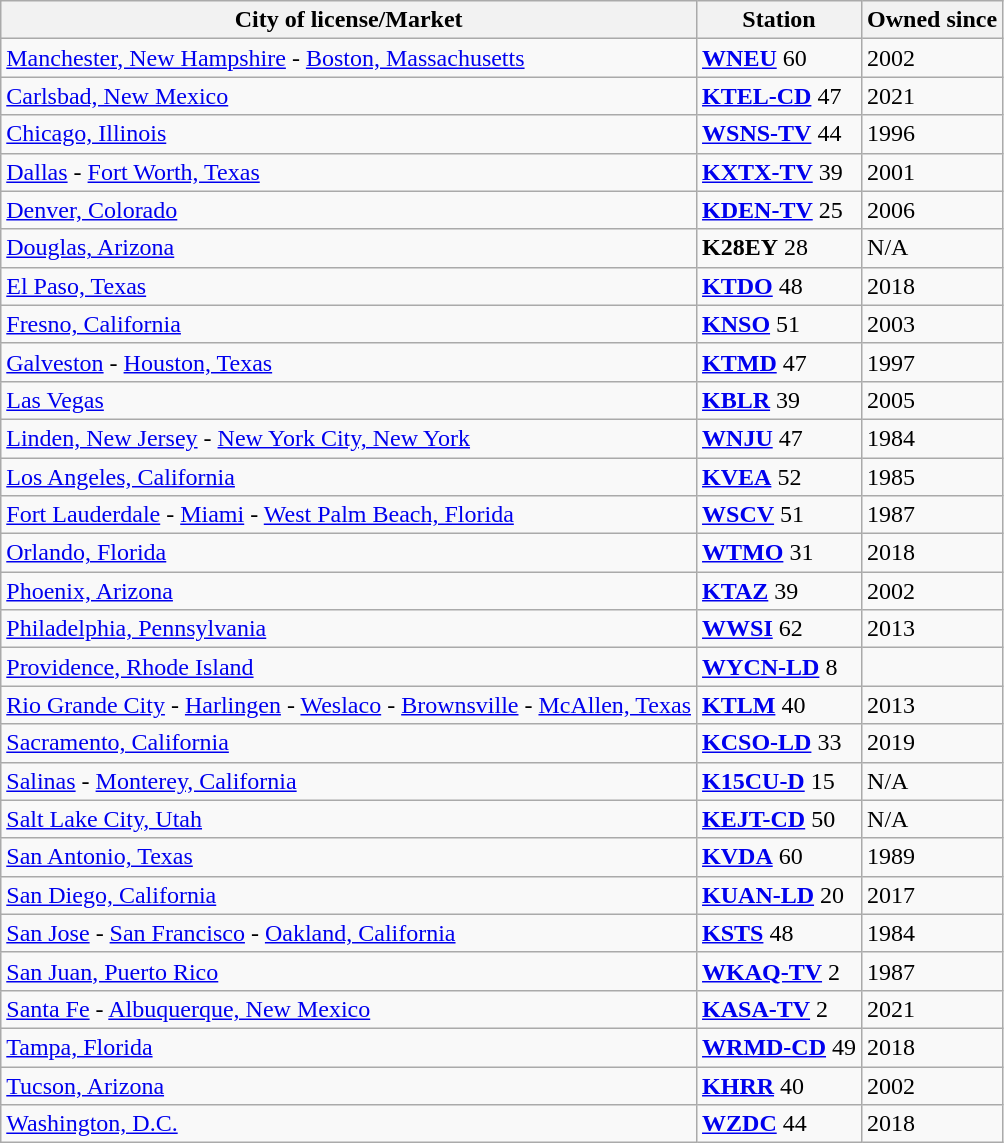<table class="wikitable sortable">
<tr>
<th>City of license/Market</th>
<th>Station</th>
<th>Owned since</th>
</tr>
<tr style="vertical-align: top; text-align: left;">
<td><a href='#'>Manchester, New Hampshire</a> - <a href='#'>Boston, Massachusetts</a></td>
<td><strong><a href='#'>WNEU</a></strong> 60</td>
<td>2002</td>
</tr>
<tr style="vertical-align: top; text-align: left;">
<td><a href='#'>Carlsbad, New Mexico</a></td>
<td><strong><a href='#'>KTEL-CD</a></strong> 47<br></td>
<td>2021</td>
</tr>
<tr style="vertical-align: top; text-align: left;">
<td><a href='#'>Chicago, Illinois</a></td>
<td><strong><a href='#'>WSNS-TV</a></strong> 44</td>
<td>1996</td>
</tr>
<tr style="vertical-align: top; text-align: left;">
<td><a href='#'>Dallas</a> - <a href='#'>Fort Worth, Texas</a></td>
<td><strong><a href='#'>KXTX-TV</a></strong> 39</td>
<td>2001</td>
</tr>
<tr style="vertical-align: top; text-align: left;">
<td><a href='#'>Denver, Colorado</a></td>
<td><strong><a href='#'>KDEN-TV</a></strong> 25</td>
<td>2006</td>
</tr>
<tr style="vertical-align: top; text-align: left;">
<td><a href='#'>Douglas, Arizona</a></td>
<td><strong>K28EY</strong> 28<br></td>
<td>N/A</td>
</tr>
<tr style="vertical-align: top; text-align: left;">
<td><a href='#'>El Paso, Texas</a></td>
<td><strong><a href='#'>KTDO</a></strong> 48</td>
<td>2018</td>
</tr>
<tr style="vertical-align: top; text-align: left;">
<td><a href='#'>Fresno, California</a></td>
<td><strong><a href='#'>KNSO</a></strong> 51</td>
<td>2003</td>
</tr>
<tr style="vertical-align: top; text-align: left;">
<td><a href='#'>Galveston</a> - <a href='#'>Houston, Texas</a></td>
<td><strong><a href='#'>KTMD</a></strong> 47</td>
<td>1997</td>
</tr>
<tr style="vertical-align: top; text-align: left;">
<td><a href='#'>Las Vegas</a></td>
<td><strong><a href='#'>KBLR</a></strong> 39</td>
<td>2005</td>
</tr>
<tr style="vertical-align: top; text-align: left;">
<td><a href='#'>Linden, New Jersey</a> - <a href='#'>New York City, New York</a></td>
<td><strong><a href='#'>WNJU</a></strong> 47</td>
<td>1984</td>
</tr>
<tr style="vertical-align: top; text-align: left;">
<td><a href='#'>Los Angeles, California</a></td>
<td><strong><a href='#'>KVEA</a></strong> 52</td>
<td>1985</td>
</tr>
<tr style="vertical-align: top; text-align: left;">
<td><a href='#'>Fort Lauderdale</a> - <a href='#'>Miami</a> - <a href='#'>West Palm Beach, Florida</a></td>
<td><strong><a href='#'>WSCV</a></strong> 51</td>
<td>1987</td>
</tr>
<tr style="vertical-align: top; text-align: left;">
<td><a href='#'>Orlando, Florida</a></td>
<td><strong><a href='#'>WTMO</a></strong> 31</td>
<td>2018</td>
</tr>
<tr style="vertical-align: top; text-align: left;">
<td><a href='#'>Phoenix, Arizona</a></td>
<td><strong><a href='#'>KTAZ</a></strong> 39</td>
<td>2002</td>
</tr>
<tr style="vertical-align: top; text-align: left;">
<td><a href='#'>Philadelphia, Pennsylvania</a></td>
<td><strong><a href='#'>WWSI</a></strong> 62</td>
<td>2013</td>
</tr>
<tr style="vertical-align: top; text-align: left;">
<td><a href='#'>Providence, Rhode Island</a></td>
<td><strong><a href='#'>WYCN-LD</a></strong> 8</td>
<td></td>
</tr>
<tr style="vertical-align: top; text-align: left;">
<td><a href='#'>Rio Grande City</a> - <a href='#'>Harlingen</a> - <a href='#'>Weslaco</a> - <a href='#'>Brownsville</a> - <a href='#'>McAllen, Texas</a></td>
<td><strong><a href='#'>KTLM</a></strong> 40</td>
<td>2013</td>
</tr>
<tr style="vertical-align: top; text-align: left;">
<td><a href='#'>Sacramento, California</a></td>
<td><strong><a href='#'>KCSO-LD</a></strong> 33</td>
<td>2019</td>
</tr>
<tr style="vertical-align: top; text-align: left;">
<td><a href='#'>Salinas</a> - <a href='#'>Monterey, California</a></td>
<td><strong><a href='#'>K15CU-D</a></strong> 15<br></td>
<td>N/A</td>
</tr>
<tr style="vertical-align: top; text-align: left;">
<td><a href='#'>Salt Lake City, Utah</a></td>
<td><strong><a href='#'>KEJT-CD</a></strong> 50</td>
<td>N/A</td>
</tr>
<tr style="vertical-align: top; text-align: left;">
<td><a href='#'>San Antonio, Texas</a></td>
<td><strong><a href='#'>KVDA</a></strong> 60</td>
<td>1989</td>
</tr>
<tr style="vertical-align: top; text-align: left;">
<td><a href='#'>San Diego, California</a></td>
<td><strong><a href='#'>KUAN-LD</a></strong> 20</td>
<td>2017</td>
</tr>
<tr style="vertical-align: top; text-align: left;">
<td><a href='#'>San Jose</a> - <a href='#'>San Francisco</a> - <a href='#'>Oakland, California</a></td>
<td><strong><a href='#'>KSTS</a></strong> 48</td>
<td>1984</td>
</tr>
<tr style="vertical-align: top; text-align: left;">
<td><a href='#'>San Juan, Puerto Rico</a></td>
<td><strong><a href='#'>WKAQ-TV</a></strong> 2</td>
<td>1987</td>
</tr>
<tr style="vertical-align: top; text-align: left;">
<td><a href='#'>Santa Fe</a> - <a href='#'>Albuquerque, New Mexico</a></td>
<td><strong><a href='#'>KASA-TV</a></strong> 2</td>
<td>2021</td>
</tr>
<tr style="vertical-align: top; text-align: left;">
<td><a href='#'>Tampa, Florida</a></td>
<td><strong><a href='#'>WRMD-CD</a></strong> 49</td>
<td>2018</td>
</tr>
<tr style="vertical-align: top; text-align: left;">
<td><a href='#'>Tucson, Arizona</a></td>
<td><strong><a href='#'>KHRR</a></strong> 40</td>
<td>2002</td>
</tr>
<tr style="vertical-align: top; text-align: left;">
<td><a href='#'>Washington, D.C.</a></td>
<td><strong><a href='#'>WZDC</a></strong> 44</td>
<td>2018</td>
</tr>
</table>
